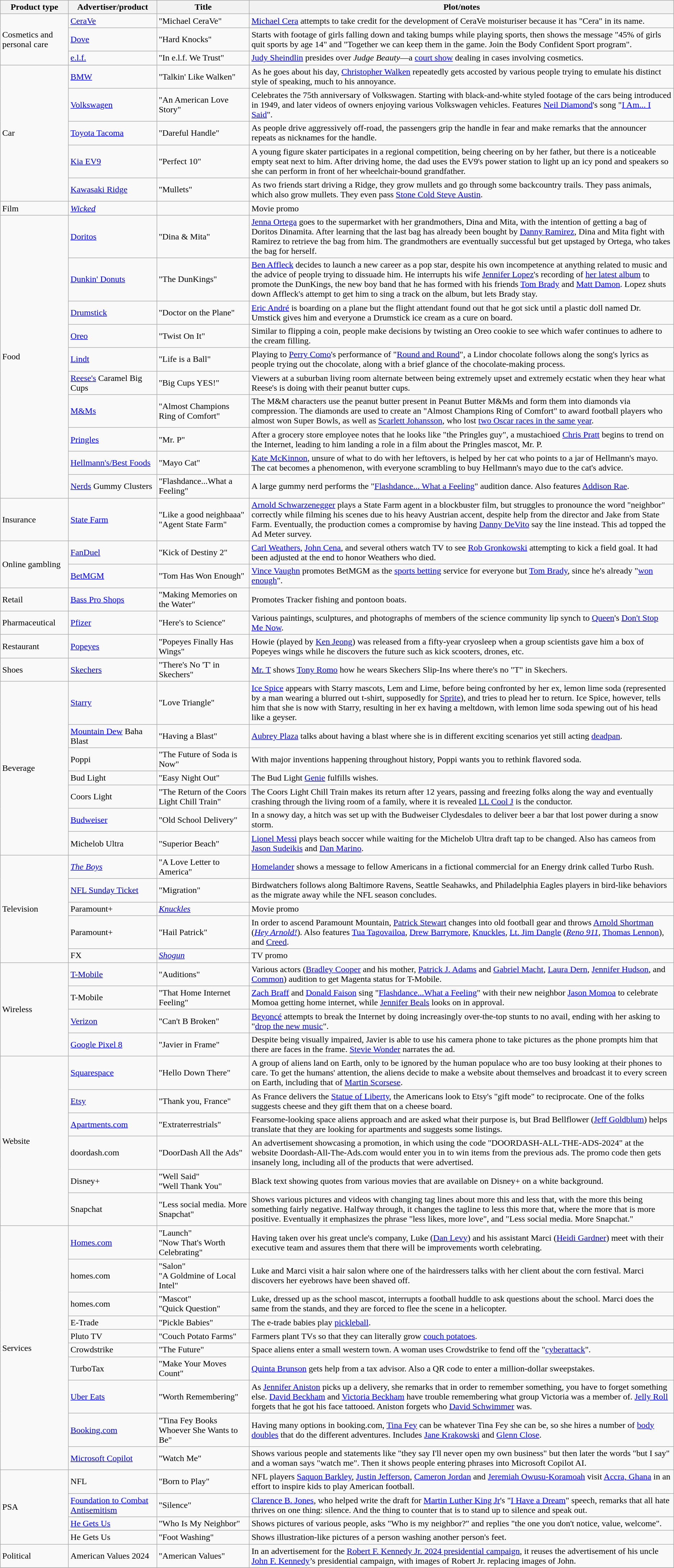<table class="wikitable">
<tr>
<th>Product type</th>
<th>Advertiser/product</th>
<th>Title</th>
<th>Plot/notes</th>
</tr>
<tr>
<td rowspan="3">Cosmetics and personal care</td>
<td><a href='#'>CeraVe</a></td>
<td>"Michael CeraVe"</td>
<td><a href='#'>Michael Cera</a> attempts to take credit for the development of CeraVe moisturiser because it has "Cera" in its name.</td>
</tr>
<tr>
<td><a href='#'>Dove</a></td>
<td>"Hard Knocks"</td>
<td>Starts with footage of girls falling down and taking bumps while playing sports, then shows the message "45% of girls quit sports by age 14" and "Together we can keep them in the game. Join the Body Confident Sport program".</td>
</tr>
<tr>
<td><a href='#'>e.l.f.</a></td>
<td>"In e.l.f. We Trust"</td>
<td><a href='#'>Judy Sheindlin</a> presides over <em>Judge Beauty</em>—a <a href='#'>court show</a> dealing in cases involving cosmetics.</td>
</tr>
<tr>
<td rowspan="5">Car</td>
<td><a href='#'>BMW</a></td>
<td>"Talkin' Like Walken"</td>
<td>As he goes about his day, <a href='#'>Christopher Walken</a> repeatedly gets accosted by various people trying to emulate his distinct style of speaking, much to his annoyance.</td>
</tr>
<tr>
<td><a href='#'>Volkswagen</a></td>
<td>"An American Love Story"</td>
<td>Celebrates the 75th anniversary of Volkswagen. Starting with black-and-white styled footage of the cars being introduced in 1949, and later videos of owners enjoying various Volkswagen vehicles. Features <a href='#'>Neil Diamond</a>'s song "<a href='#'>I Am... I Said</a>".</td>
</tr>
<tr>
<td><a href='#'>Toyota Tacoma</a></td>
<td>"Dareful Handle"</td>
<td>As people drive aggressively off-road, the passengers grip the handle in fear and make remarks that the announcer repeats as nicknames for the handle.</td>
</tr>
<tr>
<td><a href='#'>Kia EV9</a></td>
<td>"Perfect 10"</td>
<td>A young figure skater participates in a regional competition, being cheering on by her father, but there is a noticeable empty seat next to him. After driving home, the dad uses the EV9's power station to light up an icy pond and speakers so she can perform in front of her wheelchair-bound grandfather.</td>
</tr>
<tr>
<td><a href='#'>Kawasaki Ridge</a></td>
<td>"Mullets"</td>
<td>As two friends start driving a Ridge, they grow mullets and go through some backcountry trails. They pass animals, which also grow mullets. They even pass <a href='#'>Stone Cold Steve Austin</a>.</td>
</tr>
<tr>
<td>Film</td>
<td><em><a href='#'>Wicked</a></em></td>
<td></td>
<td>Movie promo</td>
</tr>
<tr>
<td rowspan="10">Food</td>
<td><a href='#'>Doritos</a></td>
<td>"Dina & Mita"</td>
<td><a href='#'>Jenna Ortega</a> goes to the supermarket with her grandmothers, Dina and Mita, with the intention of getting a bag of Doritos Dinamita. After learning that the last bag has already been bought by <a href='#'>Danny Ramirez</a>, Dina and Mita fight with Ramirez to retrieve the bag from him. The grandmothers are eventually successful but get upstaged by Ortega, who takes the bag for herself.</td>
</tr>
<tr>
<td><a href='#'>Dunkin' Donuts</a></td>
<td>"The DunKings"</td>
<td><a href='#'>Ben Affleck</a> decides to launch a new career as a pop star, despite his own incompetence at anything related to music and the advice of people trying to dissuade him. He interrupts his wife <a href='#'>Jennifer Lopez</a>'s recording of <a href='#'>her latest album</a> to promote the DunKings, the new boy band that he has formed with his friends <a href='#'>Tom Brady</a> and <a href='#'>Matt Damon</a>. Lopez shuts down Affleck's attempt to get him to sing a track on the album, but lets Brady stay.</td>
</tr>
<tr>
<td><a href='#'>Drumstick</a></td>
<td>"Doctor on the Plane"</td>
<td><a href='#'>Eric André</a> is boarding on a plane but the flight attendant found out that he got sick until a plastic doll named Dr. Umstick gives him and everyone a Drumstick ice cream as a cure on board.</td>
</tr>
<tr>
<td><a href='#'>Oreo</a></td>
<td>"Twist On It"</td>
<td>Similar to flipping a coin, people make decisions by twisting an Oreo cookie to see which wafer continues to adhere to the cream filling.</td>
</tr>
<tr>
<td><a href='#'>Lindt</a></td>
<td>"Life is a Ball"</td>
<td>Playing to <a href='#'>Perry Como</a>'s performance of "<a href='#'>Round and Round</a>", a Lindor chocolate follows along the song's lyrics as people trying out the chocolate, along with a brief glance of the chocolate-making process.</td>
</tr>
<tr>
<td><a href='#'>Reese's</a> Caramel Big Cups</td>
<td>"Big Cups YES!"</td>
<td>Viewers at a suburban living room alternate between being extremely upset and extremely ecstatic when they hear what Reese's is doing with their peanut butter cups.</td>
</tr>
<tr>
<td><a href='#'>M&Ms</a></td>
<td>"Almost Champions Ring of Comfort"</td>
<td>The M&M characters use the peanut butter present in Peanut Butter M&Ms and form them into diamonds via compression. The diamonds are used to create an "Almost Champions Ring of Comfort" to award football players who almost won Super Bowls, as well as <a href='#'>Scarlett Johansson</a>, who lost <a href='#'>two Oscar races in the same year</a>.</td>
</tr>
<tr>
<td><a href='#'>Pringles</a></td>
<td>"Mr. P"</td>
<td>After a grocery store employee notes that he looks like "the Pringles guy", a mustachioed <a href='#'>Chris Pratt</a> begins to trend on the Internet, leading to him landing a role in a film about the Pringles mascot, Mr. P.</td>
</tr>
<tr>
<td><a href='#'>Hellmann's/Best Foods</a></td>
<td>"Mayo Cat"</td>
<td><a href='#'>Kate McKinnon</a>, unsure of what to do with her leftovers, is helped by her cat who points to a jar of Hellmann's mayo. The cat becomes a phenomenon, with everyone scrambling to buy Hellmann's mayo due to the cat's advice.</td>
</tr>
<tr>
<td><a href='#'>Nerds</a> Gummy Clusters</td>
<td>"Flashdance...What a Feeling"</td>
<td>A large gummy nerd performs the "<a href='#'>Flashdance... What a Feeling</a>" audition dance. Also features <a href='#'>Addison Rae</a>.</td>
</tr>
<tr>
<td rowspan="1">Insurance</td>
<td><a href='#'>State Farm</a></td>
<td>"Like a good neighbaaa"<br>"Agent State Farm"</td>
<td><a href='#'>Arnold Schwarzenegger</a> plays a State Farm agent in a blockbuster film, but struggles to pronounce the word "neighbor" correctly while filming his scenes due to his heavy Austrian accent, despite help from the director and Jake from State Farm. Eventually, the production comes a compromise by having <a href='#'>Danny DeVito</a> say the line instead. This ad topped the Ad Meter survey.</td>
</tr>
<tr>
<td rowspan="2">Online gambling</td>
<td><a href='#'>FanDuel</a></td>
<td>"Kick of Destiny 2"</td>
<td><a href='#'>Carl Weathers</a>, <a href='#'>John Cena</a>, and several others watch TV to see <a href='#'>Rob Gronkowski</a> attempting to kick a field goal. It had been adjusted at the end to honor Weathers who died.</td>
</tr>
<tr>
<td><a href='#'>BetMGM</a></td>
<td>"Tom Has Won Enough"</td>
<td><a href='#'>Vince Vaughn</a> promotes BetMGM as the <a href='#'>sports betting</a> service for everyone but <a href='#'>Tom Brady</a>, since he's already "<a href='#'>won enough</a>".</td>
</tr>
<tr>
<td>Retail</td>
<td><a href='#'>Bass Pro Shops</a></td>
<td>"Making Memories on the Water"</td>
<td>Promotes Tracker fishing and pontoon boats.</td>
</tr>
<tr>
<td>Pharmaceutical</td>
<td><a href='#'>Pfizer</a></td>
<td>"Here's to Science"</td>
<td>Various paintings, sculptures, and photographs of members of the science community lip synch to <a href='#'>Queen</a>'s <a href='#'>Don't Stop Me Now</a>.</td>
</tr>
<tr>
<td>Restaurant</td>
<td><a href='#'>Popeyes</a></td>
<td>"Popeyes Finally Has Wings"</td>
<td>Howie (played by <a href='#'>Ken Jeong</a>) was released from a fifty-year  cryosleep when a group scientists gave him a box of Popeyes wings while he discovers the future such as kick scooters, drones, etc.</td>
</tr>
<tr>
<td>Shoes</td>
<td><a href='#'>Skechers</a></td>
<td>"There's No 'T' in Skechers"</td>
<td><a href='#'>Mr. T</a> shows <a href='#'>Tony Romo</a> how he wears Skechers Slip-Ins where there's no "T" in Skechers.</td>
</tr>
<tr>
<td rowspan="7">Beverage</td>
<td><a href='#'>Starry</a></td>
<td>"Love Triangle"</td>
<td><a href='#'>Ice Spice</a> appears with Starry mascots, Lem and Lime, before being confronted by her ex, lemon lime soda (represented by a man wearing a blurred out t-shirt, supposedly for <a href='#'>Sprite</a>), and tries to plead her to return. Ice Spice, however, tells him that she is now with Starry, resulting in her ex having a meltdown, with lemon lime soda spewing out of his head like a geyser.</td>
</tr>
<tr>
<td><a href='#'>Mountain Dew</a> Baha Blast</td>
<td>"Having a Blast"</td>
<td><a href='#'>Aubrey Plaza</a> talks about having a blast where she is in different exciting scenarios yet still acting <a href='#'>deadpan</a>.</td>
</tr>
<tr>
<td>Poppi</td>
<td>"The Future of Soda is Now"</td>
<td>With major inventions happening throughout history, Poppi wants you to rethink flavored soda.</td>
</tr>
<tr>
<td>Bud Light</td>
<td>"Easy Night Out"</td>
<td>The Bud Light <a href='#'>Genie</a> fulfills wishes.</td>
</tr>
<tr>
<td>Coors Light</td>
<td>"The Return of the Coors Light Chill Train"</td>
<td>The Coors Light Chill Train makes its return after 12 years, passing and freezing folks along the way and eventually crashing through the living room of a family, where it is revealed <a href='#'>LL Cool J</a> is the conductor.</td>
</tr>
<tr>
<td><a href='#'>Budweiser</a></td>
<td>"Old School Delivery"</td>
<td>In a snowy day, a hitch was set up with the Budweiser Clydesdales to deliver beer a bar that lost power during a snow storm.</td>
</tr>
<tr>
<td>Michelob Ultra</td>
<td>"Superior Beach"</td>
<td><a href='#'>Lionel Messi</a> plays beach soccer while waiting for the Michelob Ultra draft tap to be changed. Also has cameos from <a href='#'>Jason Sudeikis</a> and <a href='#'>Dan Marino</a>.</td>
</tr>
<tr>
<td rowspan="5">Television</td>
<td><em><a href='#'>The Boys</a></em></td>
<td>"A Love Letter to America"</td>
<td><a href='#'>Homelander</a> shows a message to fellow Americans in a fictional commercial for an Energy drink called Turbo Rush.</td>
</tr>
<tr>
<td><a href='#'>NFL Sunday Ticket</a></td>
<td>"Migration"</td>
<td>Birdwatchers follows along Baltimore Ravens, Seattle Seahawks, and Philadelphia Eagles players in bird-like behaviors as the migrate away while the NFL season concludes.</td>
</tr>
<tr>
<td>Paramount+</td>
<td><em><a href='#'>Knuckles</a></em></td>
<td>Movie promo</td>
</tr>
<tr>
<td>Paramount+</td>
<td>"Hail Patrick"</td>
<td>In order to ascend Paramount Mountain, <a href='#'>Patrick Stewart</a> changes into old football gear and throws <a href='#'>Arnold Shortman</a> (<em><a href='#'>Hey Arnold!</a></em>). Also features <a href='#'>Tua Tagovailoa</a>, <a href='#'>Drew Barrymore</a>, <a href='#'>Knuckles</a>, <a href='#'>Lt. Jim Dangle</a> (<em><a href='#'>Reno 911</a></em>, <a href='#'>Thomas Lennon</a>), and <a href='#'>Creed</a>.</td>
</tr>
<tr>
<td>FX</td>
<td><em><a href='#'>Shogun</a></em></td>
<td>TV promo</td>
</tr>
<tr>
<td rowspan="4">Wireless</td>
<td><a href='#'>T-Mobile</a></td>
<td>"Auditions"</td>
<td>Various actors (<a href='#'>Bradley Cooper</a> and his mother, <a href='#'>Patrick J. Adams</a> and <a href='#'>Gabriel Macht</a>, <a href='#'>Laura Dern</a>, <a href='#'>Jennifer Hudson</a>, and <a href='#'>Common</a>) audition to get Magenta status for T-Mobile.</td>
</tr>
<tr>
<td>T-Mobile</td>
<td>"That Home Internet Feeling"</td>
<td><a href='#'>Zach Braff</a> and <a href='#'>Donald Faison</a> sing "<a href='#'>Flashdance...What a Feeling</a>" with their new neighbor <a href='#'>Jason Momoa</a> to celebrate Momoa getting home internet, while <a href='#'>Jennifer Beals</a> looks on in approval.</td>
</tr>
<tr>
<td><a href='#'>Verizon</a></td>
<td>"Can't B Broken"</td>
<td><a href='#'>Beyoncé</a> attempts to break the Internet by doing increasingly over-the-top stunts to no avail, ending with her asking to "<a href='#'>drop the new music</a>".</td>
</tr>
<tr>
<td><a href='#'>Google Pixel 8</a></td>
<td>"Javier in Frame"</td>
<td>Despite being visually impaired, Javier is able to use his camera phone to take pictures as the phone prompts him that there are faces in the frame. <a href='#'>Stevie Wonder</a> narrates the ad.</td>
</tr>
<tr>
<td rowspan="6">Website</td>
<td><a href='#'>Squarespace</a></td>
<td>"Hello Down There"</td>
<td>A group of aliens land on Earth, only to be ignored by the human populace who are too busy looking at their phones to care. To get the humans' attention, the aliens decide to make a website about themselves and broadcast it to every screen on Earth, including that of <a href='#'>Martin Scorsese</a>.</td>
</tr>
<tr>
<td><a href='#'>Etsy</a></td>
<td>"Thank you, France"</td>
<td>As France delivers the <a href='#'>Statue of Liberty</a>, the Americans look to Etsy's "gift mode" to reciprocate. One of the folks suggests cheese and they gift them that on a cheese board.</td>
</tr>
<tr>
<td><a href='#'>Apartments.com</a></td>
<td>"Extraterrestrials"</td>
<td>Fearsome-looking space aliens approach and are asked what their purpose is, but Brad Bellflower (<a href='#'>Jeff Goldblum</a>) helps translate that they are looking for apartments and suggests some listings.</td>
</tr>
<tr>
<td>doordash.com</td>
<td>"DoorDash All the Ads"</td>
<td>An advertisement showcasing a promotion, in which using the code "DOORDASH-ALL-THE-ADS-2024" at the website Doordash-All-The-Ads.com would enter you in to win items from the previous ads. The promo code then gets insanely long, including all of the products that were advertised.</td>
</tr>
<tr>
<td>Disney+</td>
<td>"Well Said"<br>"Well Thank You"</td>
<td>Black text showing quotes from various movies that are available on Disney+ on a white background.</td>
</tr>
<tr>
<td>Snapchat</td>
<td>"Less social media. More Snapchat"</td>
<td>Shows various pictures and videos with changing tag lines about more this and less that, with the more this being something fairly negative. Halfway through, it changes the tagline to less this more that, where the more that is more positive. Eventually it emphasizes the phrase "less likes, more love", and "Less social media. More Snapchat."</td>
</tr>
<tr>
<td rowspan="10">Services</td>
<td><a href='#'>Homes.com</a></td>
<td>"Launch"<br>"Now That's Worth Celebrating"</td>
<td>Having taken over his great uncle's company, Luke (<a href='#'>Dan Levy</a>) and his assistant Marci (<a href='#'>Heidi Gardner</a>) meet with their executive team and assures them that there will be improvements worth celebrating.</td>
</tr>
<tr>
<td>homes.com</td>
<td>"Salon"<br>"A Goldmine of Local Intel" </td>
<td>Luke and Marci visit a hair salon where one of the hairdressers talks with her client about the corn festival. Marci discovers her eyebrows have been shaved off.</td>
</tr>
<tr>
<td>homes.com</td>
<td>"Mascot"<br>"Quick Question"</td>
<td>Luke, dressed up as the school mascot, interrupts a football huddle to ask questions about the school. Marci does the same from the stands, and they are forced to flee the scene in a helicopter.</td>
</tr>
<tr>
<td>E-Trade</td>
<td>"Pickle Babies"</td>
<td>The e-trade babies play <a href='#'>pickleball</a>.</td>
</tr>
<tr>
<td>Pluto TV</td>
<td>"Couch Potato Farms"</td>
<td>Farmers plant TVs so that they can literally grow <a href='#'>couch potatoes</a>.</td>
</tr>
<tr>
<td>Crowdstrike</td>
<td>"The Future"</td>
<td>Space aliens enter a small western town. A woman uses Crowdstrike to fend off the "<a href='#'>cyberattack</a>".</td>
</tr>
<tr>
<td>TurboTax</td>
<td>"Make Your Moves Count"</td>
<td><a href='#'>Quinta Brunson</a> gets help from a tax advisor. Also a QR code to enter a million-dollar sweepstakes.</td>
</tr>
<tr>
<td><a href='#'>Uber Eats</a></td>
<td>"Worth Remembering"</td>
<td>As <a href='#'>Jennifer Aniston</a> picks up a delivery, she remarks that in order to remember something, you have to forget something else. <a href='#'>David Beckham</a> and <a href='#'>Victoria Beckham</a> have trouble remembering what group Victoria was a member of. <a href='#'>Jelly Roll</a> forgets that he got his face tattooed. Aniston forgets who <a href='#'>David Schwimmer</a> was.</td>
</tr>
<tr>
<td><a href='#'>Booking.com</a></td>
<td>"Tina Fey Books Whoever She Wants to Be"</td>
<td>Having many options in booking.com, <a href='#'>Tina Fey</a> can be whatever Tina Fey she can be, so she hires a number of <a href='#'>body doubles</a> that do the different adventures. Includes <a href='#'>Jane Krakowski</a> and <a href='#'>Glenn Close</a>.</td>
</tr>
<tr>
<td><a href='#'>Microsoft Copilot</a></td>
<td>"Watch Me"</td>
<td>Shows various people and statements like "they say I'll never open my own business" but then later the words "but I say" and a woman says "watch me". Then it shows people entering phrases into Microsoft Copilot AI.</td>
</tr>
<tr>
<td rowspan="4">PSA</td>
<td>NFL</td>
<td>"Born to Play"</td>
<td>NFL players <a href='#'>Saquon Barkley</a>, <a href='#'>Justin Jefferson</a>, <a href='#'>Cameron Jordan</a> and <a href='#'>Jeremiah Owusu-Koramoah</a> visit <a href='#'>Accra, Ghana</a> in an effort to inspire kids to play American football.</td>
</tr>
<tr>
<td><a href='#'>Foundation to Combat Antisemitism</a></td>
<td>"Silence"</td>
<td><a href='#'>Clarence B. Jones</a>, who helped write the draft for <a href='#'>Martin Luther King Jr</a>'s "<a href='#'>I Have a Dream</a>" speech, remarks that all hate thrives on one thing: silence. And the thing to counter that is to stand up to silence and speak out.</td>
</tr>
<tr>
<td><a href='#'>He Gets Us</a></td>
<td>"Who Is My Neighbor"</td>
<td>Shows pictures of various people, asks "Who is my neighbor?" and replies "the one you don't notice, value, welcome".</td>
</tr>
<tr>
<td>He Gets Us</td>
<td>"Foot Washing"</td>
<td>Shows illustration-like pictures of a person washing another person's feet.</td>
</tr>
<tr>
<td>Political</td>
<td>American Values 2024</td>
<td>"American Values"</td>
<td>In an advertisement for the <a href='#'>Robert F. Kennedy Jr. 2024 presidential campaign</a>, it reuses the advertisement of his uncle <a href='#'>John F. Kennedy</a>’s presidential campaign, with images of Robert Jr. replacing images of John.</td>
</tr>
<tr>
</tr>
</table>
